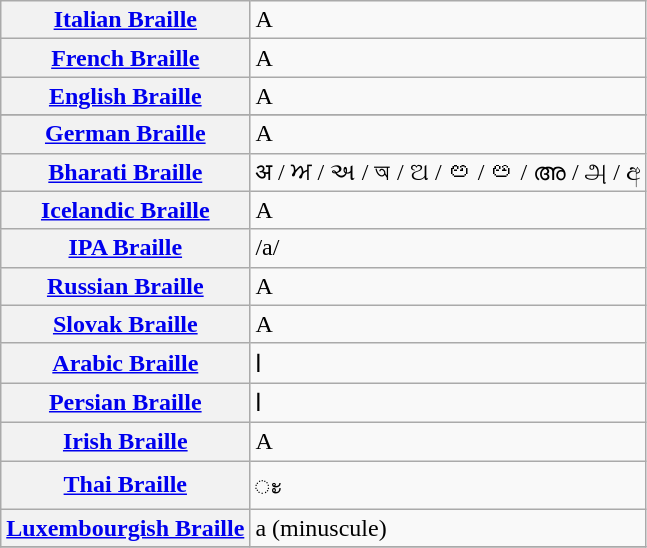<table class="wikitable">
<tr>
<th align=left><a href='#'>Italian Braille</a></th>
<td>A</td>
</tr>
<tr>
<th align=left><a href='#'>French Braille</a></th>
<td>A</td>
</tr>
<tr>
<th align=left><a href='#'>English Braille</a></th>
<td>A</td>
</tr>
<tr>
</tr>
<tr>
<th align=left><a href='#'>German Braille</a></th>
<td>A</td>
</tr>
<tr>
<th align=left><a href='#'>Bharati Braille</a></th>
<td>अ / ਅ / અ / অ / ଅ / అ / ಅ / അ / அ / අ</td>
</tr>
<tr>
<th align=left><a href='#'>Icelandic Braille</a></th>
<td>A</td>
</tr>
<tr>
<th align=left><a href='#'>IPA Braille</a></th>
<td>/a/</td>
</tr>
<tr>
<th align=left><a href='#'>Russian Braille</a></th>
<td>А</td>
</tr>
<tr>
<th align=left><a href='#'>Slovak Braille</a></th>
<td>A</td>
</tr>
<tr>
<th align=left><a href='#'>Arabic Braille</a></th>
<td>ا</td>
</tr>
<tr>
<th align=left><a href='#'>Persian Braille</a></th>
<td>ا</td>
</tr>
<tr>
<th align=left><a href='#'>Irish Braille</a></th>
<td>A</td>
</tr>
<tr>
<th align=left><a href='#'>Thai Braille</a></th>
<td>◌ะ</td>
</tr>
<tr>
<th align=left><a href='#'>Luxembourgish Braille</a></th>
<td>a (minuscule)</td>
</tr>
<tr>
</tr>
</table>
